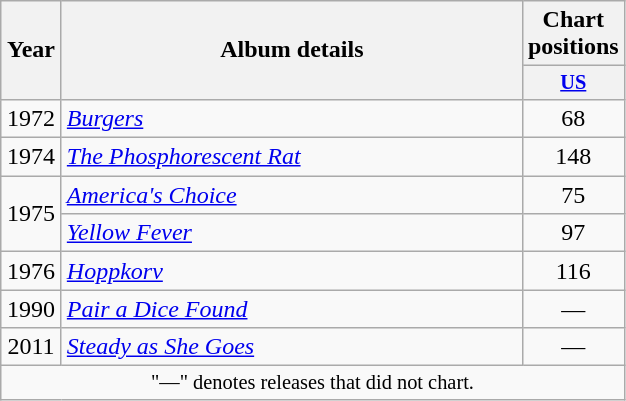<table class="wikitable">
<tr>
<th rowspan="2" style="width:33px;">Year</th>
<th rowspan="2" style="width:300px;">Album details</th>
<th colspan="1">Chart positions</th>
</tr>
<tr>
<th style="width:3em;font-size:85%"><a href='#'>US</a><br></th>
</tr>
<tr>
<td align="center">1972</td>
<td><em><a href='#'>Burgers</a></em></td>
<td align="center">68</td>
</tr>
<tr>
<td align="center">1974</td>
<td><em><a href='#'>The Phosphorescent Rat</a></em></td>
<td align="center">148</td>
</tr>
<tr>
<td align="center" rowspan="2">1975</td>
<td><em><a href='#'>America's Choice</a></em></td>
<td align="center">75</td>
</tr>
<tr>
<td><em><a href='#'>Yellow Fever</a></em></td>
<td align="center">97</td>
</tr>
<tr>
<td align="center">1976</td>
<td><em><a href='#'>Hoppkorv</a></em></td>
<td align="center">116</td>
</tr>
<tr>
<td align="center">1990</td>
<td><em><a href='#'>Pair a Dice Found</a></em></td>
<td align="center">—</td>
</tr>
<tr>
<td align="center">2011</td>
<td><em><a href='#'>Steady as She Goes</a></em></td>
<td align="center">—</td>
</tr>
<tr>
<td colspan="11" style="text-align:center; font-size:85%;">"—" denotes releases that did not chart.</td>
</tr>
</table>
